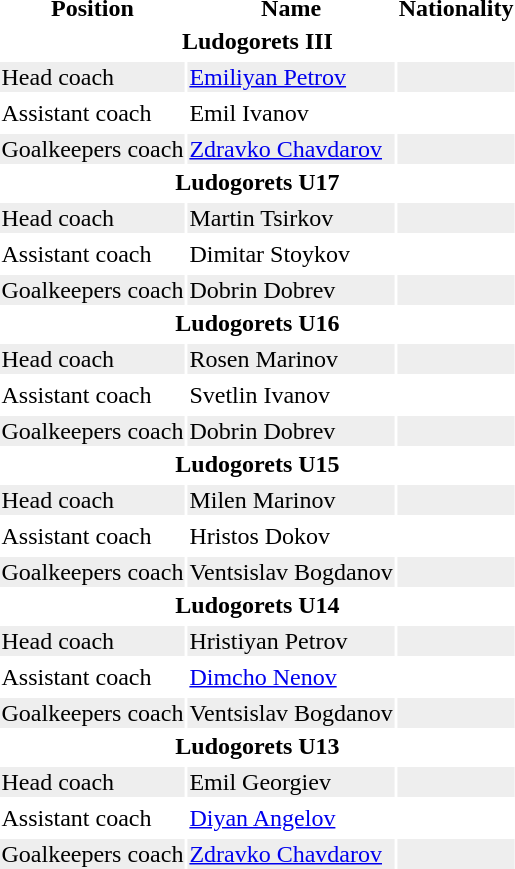<table class="toccolours">
<tr>
<th bgcolor=>Position</th>
<th bgcolor=>Name</th>
<th bgcolor=>Nationality</th>
</tr>
<tr>
<th colspan="3">Ludogorets III</th>
</tr>
<tr>
</tr>
<tr style="background:#eee;">
<td>Head coach</td>
<td><a href='#'>Emiliyan Petrov</a></td>
<td></td>
</tr>
<tr>
</tr>
<tr>
<td>Assistant coach</td>
<td>Emil Ivanov</td>
<td></td>
</tr>
<tr>
</tr>
<tr style="background:#eee;">
<td>Goalkeepers coach</td>
<td><a href='#'>Zdravko Chavdarov</a></td>
<td></td>
</tr>
<tr>
<th colspan="3">Ludogorets U17</th>
</tr>
<tr>
</tr>
<tr style="background:#eee;">
<td>Head coach</td>
<td>Martin Tsirkov</td>
<td></td>
</tr>
<tr>
</tr>
<tr>
<td>Assistant coach</td>
<td>Dimitar Stoykov</td>
<td></td>
</tr>
<tr>
</tr>
<tr style="background:#eee;">
<td>Goalkeepers coach</td>
<td>Dobrin Dobrev</td>
<td></td>
</tr>
<tr>
<th colspan="3">Ludogorets U16</th>
</tr>
<tr>
</tr>
<tr style="background:#eee;">
<td>Head coach</td>
<td>Rosen Marinov</td>
<td></td>
</tr>
<tr>
</tr>
<tr>
<td>Assistant coach</td>
<td>Svetlin Ivanov</td>
<td></td>
</tr>
<tr>
</tr>
<tr style="background:#eee;">
<td>Goalkeepers coach</td>
<td>Dobrin Dobrev</td>
<td></td>
</tr>
<tr>
<th colspan="3">Ludogorets U15</th>
</tr>
<tr>
</tr>
<tr style="background:#eee;">
<td>Head coach</td>
<td>Milen Marinov</td>
<td></td>
</tr>
<tr>
</tr>
<tr>
<td>Assistant coach</td>
<td>Hristos Dokov</td>
<td></td>
</tr>
<tr>
</tr>
<tr style="background:#eee;">
<td>Goalkeepers coach</td>
<td>Ventsislav Bogdanov</td>
<td></td>
</tr>
<tr>
<th colspan="3">Ludogorets U14</th>
</tr>
<tr>
</tr>
<tr style="background:#eee;">
<td>Head coach</td>
<td>Hristiyan Petrov</td>
<td></td>
</tr>
<tr>
</tr>
<tr>
<td>Assistant coach</td>
<td><a href='#'>Dimcho Nenov</a></td>
<td></td>
</tr>
<tr>
</tr>
<tr style="background:#eee;">
<td>Goalkeepers coach</td>
<td>Ventsislav Bogdanov</td>
<td></td>
</tr>
<tr>
<th colspan="3">Ludogorets U13</th>
</tr>
<tr>
</tr>
<tr style="background:#eee;">
<td>Head coach</td>
<td>Emil Georgiev</td>
<td></td>
</tr>
<tr>
</tr>
<tr>
<td>Assistant coach</td>
<td><a href='#'>Diyan Angelov</a></td>
<td></td>
</tr>
<tr>
</tr>
<tr style="background:#eee;">
<td>Goalkeepers coach</td>
<td><a href='#'>Zdravko Chavdarov</a></td>
<td></td>
</tr>
<tr>
</tr>
</table>
